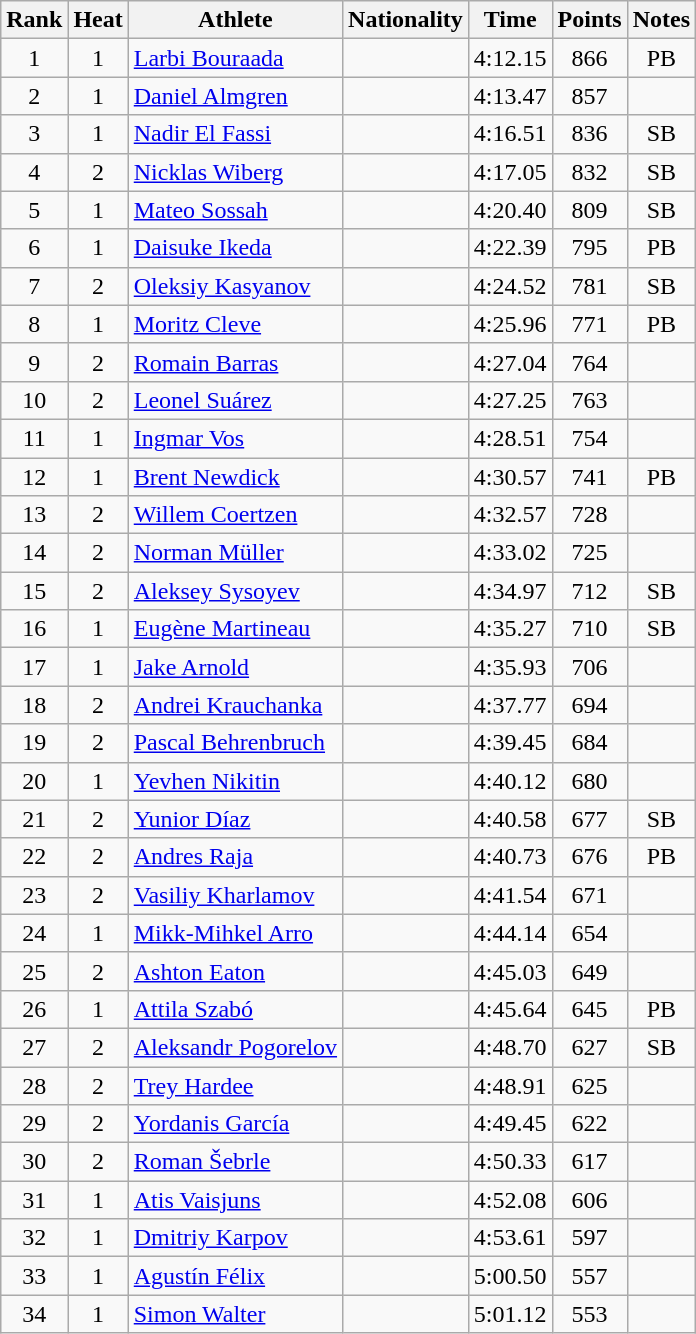<table class="wikitable sortable" style="text-align:center">
<tr>
<th>Rank</th>
<th>Heat</th>
<th>Athlete</th>
<th>Nationality</th>
<th>Time</th>
<th>Points</th>
<th>Notes</th>
</tr>
<tr>
<td>1</td>
<td>1</td>
<td align=left><a href='#'>Larbi Bouraada</a></td>
<td align=left></td>
<td>4:12.15</td>
<td>866</td>
<td>PB</td>
</tr>
<tr>
<td>2</td>
<td>1</td>
<td align=left><a href='#'>Daniel Almgren</a></td>
<td align=left></td>
<td>4:13.47</td>
<td>857</td>
<td></td>
</tr>
<tr>
<td>3</td>
<td>1</td>
<td align=left><a href='#'>Nadir El Fassi</a></td>
<td align=left></td>
<td>4:16.51</td>
<td>836</td>
<td>SB</td>
</tr>
<tr>
<td>4</td>
<td>2</td>
<td align=left><a href='#'>Nicklas Wiberg</a></td>
<td align=left></td>
<td>4:17.05</td>
<td>832</td>
<td>SB</td>
</tr>
<tr>
<td>5</td>
<td>1</td>
<td align=left><a href='#'>Mateo Sossah</a></td>
<td align=left></td>
<td>4:20.40</td>
<td>809</td>
<td>SB</td>
</tr>
<tr>
<td>6</td>
<td>1</td>
<td align=left><a href='#'>Daisuke Ikeda</a></td>
<td align=left></td>
<td>4:22.39</td>
<td>795</td>
<td>PB</td>
</tr>
<tr>
<td>7</td>
<td>2</td>
<td align=left><a href='#'>Oleksiy Kasyanov</a></td>
<td align=left></td>
<td>4:24.52</td>
<td>781</td>
<td>SB</td>
</tr>
<tr>
<td>8</td>
<td>1</td>
<td align=left><a href='#'>Moritz Cleve</a></td>
<td align=left></td>
<td>4:25.96</td>
<td>771</td>
<td>PB</td>
</tr>
<tr>
<td>9</td>
<td>2</td>
<td align=left><a href='#'>Romain Barras</a></td>
<td align=left></td>
<td>4:27.04</td>
<td>764</td>
<td></td>
</tr>
<tr>
<td>10</td>
<td>2</td>
<td align=left><a href='#'>Leonel Suárez</a></td>
<td align=left></td>
<td>4:27.25</td>
<td>763</td>
<td></td>
</tr>
<tr>
<td>11</td>
<td>1</td>
<td align=left><a href='#'>Ingmar Vos</a></td>
<td align=left></td>
<td>4:28.51</td>
<td>754</td>
<td></td>
</tr>
<tr>
<td>12</td>
<td>1</td>
<td align=left><a href='#'>Brent Newdick</a></td>
<td align=left></td>
<td>4:30.57</td>
<td>741</td>
<td>PB</td>
</tr>
<tr>
<td>13</td>
<td>2</td>
<td align=left><a href='#'>Willem Coertzen</a></td>
<td align=left></td>
<td>4:32.57</td>
<td>728</td>
<td></td>
</tr>
<tr>
<td>14</td>
<td>2</td>
<td align=left><a href='#'>Norman Müller</a></td>
<td align=left></td>
<td>4:33.02</td>
<td>725</td>
<td></td>
</tr>
<tr>
<td>15</td>
<td>2</td>
<td align=left><a href='#'>Aleksey Sysoyev</a></td>
<td align=left></td>
<td>4:34.97</td>
<td>712</td>
<td>SB</td>
</tr>
<tr>
<td>16</td>
<td>1</td>
<td align=left><a href='#'>Eugène Martineau</a></td>
<td align=left></td>
<td>4:35.27</td>
<td>710</td>
<td>SB</td>
</tr>
<tr>
<td>17</td>
<td>1</td>
<td align=left><a href='#'>Jake Arnold</a></td>
<td align=left></td>
<td>4:35.93</td>
<td>706</td>
<td></td>
</tr>
<tr>
<td>18</td>
<td>2</td>
<td align=left><a href='#'>Andrei Krauchanka</a></td>
<td align=left></td>
<td>4:37.77</td>
<td>694</td>
<td></td>
</tr>
<tr>
<td>19</td>
<td>2</td>
<td align=left><a href='#'>Pascal Behrenbruch</a></td>
<td align=left></td>
<td>4:39.45</td>
<td>684</td>
<td></td>
</tr>
<tr>
<td>20</td>
<td>1</td>
<td align=left><a href='#'>Yevhen Nikitin</a></td>
<td align=left></td>
<td>4:40.12</td>
<td>680</td>
<td></td>
</tr>
<tr>
<td>21</td>
<td>2</td>
<td align=left><a href='#'>Yunior Díaz</a></td>
<td align=left></td>
<td>4:40.58</td>
<td>677</td>
<td>SB</td>
</tr>
<tr>
<td>22</td>
<td>2</td>
<td align=left><a href='#'>Andres Raja</a></td>
<td align=left></td>
<td>4:40.73</td>
<td>676</td>
<td>PB</td>
</tr>
<tr>
<td>23</td>
<td>2</td>
<td align=left><a href='#'>Vasiliy Kharlamov</a></td>
<td align=left></td>
<td>4:41.54</td>
<td>671</td>
<td></td>
</tr>
<tr>
<td>24</td>
<td>1</td>
<td align=left><a href='#'>Mikk-Mihkel Arro</a></td>
<td align=left></td>
<td>4:44.14</td>
<td>654</td>
<td></td>
</tr>
<tr>
<td>25</td>
<td>2</td>
<td align=left><a href='#'>Ashton Eaton</a></td>
<td align=left></td>
<td>4:45.03</td>
<td>649</td>
<td></td>
</tr>
<tr>
<td>26</td>
<td>1</td>
<td align=left><a href='#'>Attila Szabó</a></td>
<td align=left></td>
<td>4:45.64</td>
<td>645</td>
<td>PB</td>
</tr>
<tr>
<td>27</td>
<td>2</td>
<td align=left><a href='#'>Aleksandr Pogorelov</a></td>
<td align=left></td>
<td>4:48.70</td>
<td>627</td>
<td>SB</td>
</tr>
<tr>
<td>28</td>
<td>2</td>
<td align=left><a href='#'>Trey Hardee</a></td>
<td align=left></td>
<td>4:48.91</td>
<td>625</td>
<td></td>
</tr>
<tr>
<td>29</td>
<td>2</td>
<td align=left><a href='#'>Yordanis García</a></td>
<td align=left></td>
<td>4:49.45</td>
<td>622</td>
<td></td>
</tr>
<tr>
<td>30</td>
<td>2</td>
<td align=left><a href='#'>Roman Šebrle</a></td>
<td align=left></td>
<td>4:50.33</td>
<td>617</td>
<td></td>
</tr>
<tr>
<td>31</td>
<td>1</td>
<td align=left><a href='#'>Atis Vaisjuns</a></td>
<td align=left></td>
<td>4:52.08</td>
<td>606</td>
<td></td>
</tr>
<tr>
<td>32</td>
<td>1</td>
<td align=left><a href='#'>Dmitriy Karpov</a></td>
<td align=left></td>
<td>4:53.61</td>
<td>597</td>
<td></td>
</tr>
<tr>
<td>33</td>
<td>1</td>
<td align=left><a href='#'>Agustín Félix</a></td>
<td align=left></td>
<td>5:00.50</td>
<td>557</td>
<td></td>
</tr>
<tr>
<td>34</td>
<td>1</td>
<td align=left><a href='#'>Simon Walter</a></td>
<td align=left></td>
<td>5:01.12</td>
<td>553</td>
<td></td>
</tr>
</table>
